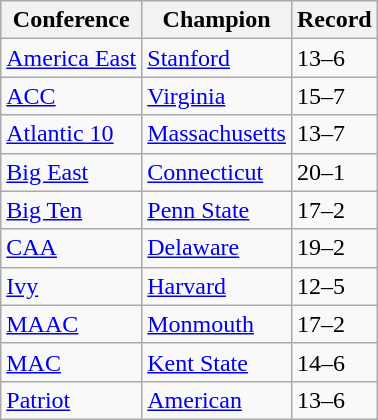<table class="wikitable">
<tr>
<th>Conference</th>
<th>Champion</th>
<th>Record</th>
</tr>
<tr>
<td><a href='#'>America East</a></td>
<td><a href='#'>Stanford</a></td>
<td>13–6</td>
</tr>
<tr>
<td><a href='#'>ACC</a></td>
<td><a href='#'>Virginia</a></td>
<td>15–7</td>
</tr>
<tr>
<td><a href='#'>Atlantic 10</a></td>
<td><a href='#'>Massachusetts</a></td>
<td>13–7</td>
</tr>
<tr>
<td><a href='#'>Big East</a></td>
<td><a href='#'>Connecticut</a></td>
<td>20–1</td>
</tr>
<tr>
<td><a href='#'>Big Ten</a></td>
<td><a href='#'>Penn State</a></td>
<td>17–2</td>
</tr>
<tr>
<td><a href='#'>CAA</a></td>
<td><a href='#'>Delaware</a></td>
<td>19–2</td>
</tr>
<tr>
<td><a href='#'>Ivy</a></td>
<td><a href='#'>Harvard</a></td>
<td>12–5</td>
</tr>
<tr>
<td><a href='#'>MAAC</a></td>
<td><a href='#'>Monmouth</a></td>
<td>17–2</td>
</tr>
<tr>
<td><a href='#'>MAC</a></td>
<td><a href='#'>Kent State</a></td>
<td>14–6</td>
</tr>
<tr>
<td><a href='#'>Patriot</a></td>
<td><a href='#'>American</a></td>
<td>13–6</td>
</tr>
</table>
